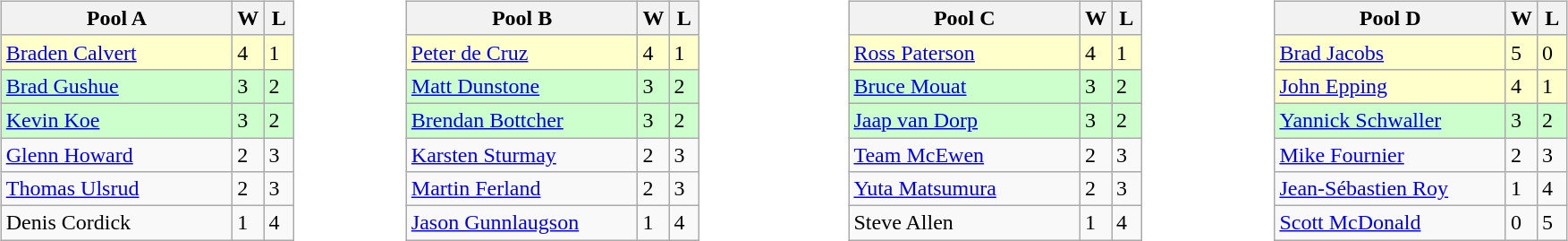<table style="font-size: 100%;">
<tr>
<td width=10% valign="top"><br><table class="wikitable">
<tr>
<th width=165>Pool A</th>
<th width=15>W</th>
<th width=15>L</th>
</tr>
<tr bgcolor=#ffffcc>
<td> <a href='#'>Braden Calvert</a></td>
<td>4</td>
<td>1</td>
</tr>
<tr bgcolor=#ccffcc>
<td> <a href='#'>Brad Gushue</a></td>
<td>3</td>
<td>2</td>
</tr>
<tr bgcolor=#ccffcc>
<td> <a href='#'>Kevin Koe</a></td>
<td>3</td>
<td>2</td>
</tr>
<tr>
<td> <a href='#'>Glenn Howard</a></td>
<td>2</td>
<td>3</td>
</tr>
<tr>
<td> <a href='#'>Thomas Ulsrud</a></td>
<td>2</td>
<td>3</td>
</tr>
<tr>
<td> Denis Cordick</td>
<td>1</td>
<td>4</td>
</tr>
</table>
</td>
<td valign=top width=10%><br><table class="wikitable">
<tr>
<th width=165>Pool B</th>
<th width=15>W</th>
<th width=15>L</th>
</tr>
<tr bgcolor=#ffffcc>
<td> <a href='#'>Peter de Cruz</a></td>
<td>4</td>
<td>1</td>
</tr>
<tr bgcolor=#ccffcc>
<td> <a href='#'>Matt Dunstone</a></td>
<td>3</td>
<td>2</td>
</tr>
<tr bgcolor=#ccffcc>
<td> <a href='#'>Brendan Bottcher</a></td>
<td>3</td>
<td>2</td>
</tr>
<tr>
<td> <a href='#'>Karsten Sturmay</a></td>
<td>2</td>
<td>3</td>
</tr>
<tr>
<td> <a href='#'>Martin Ferland</a></td>
<td>2</td>
<td>3</td>
</tr>
<tr>
<td> <a href='#'>Jason Gunnlaugson</a></td>
<td>1</td>
<td>4</td>
</tr>
</table>
</td>
<td valign=top width=10%><br><table class="wikitable">
<tr>
<th width=165>Pool C</th>
<th width=15>W</th>
<th width=15>L</th>
</tr>
<tr bgcolor=#ffffcc>
<td> <a href='#'>Ross Paterson</a></td>
<td>4</td>
<td>1</td>
</tr>
<tr bgcolor=#ccffcc>
<td> <a href='#'>Bruce Mouat</a></td>
<td>3</td>
<td>2</td>
</tr>
<tr bgcolor=#ccffcc>
<td> <a href='#'>Jaap van Dorp</a></td>
<td>3</td>
<td>2</td>
</tr>
<tr>
<td> <a href='#'>Team McEwen</a></td>
<td>2</td>
<td>3</td>
</tr>
<tr>
<td> <a href='#'>Yuta Matsumura</a></td>
<td>2</td>
<td>3</td>
</tr>
<tr>
<td> Steve Allen</td>
<td>1</td>
<td>4</td>
</tr>
</table>
</td>
<td valign=top width=10%><br><table class="wikitable">
<tr>
<th width=165>Pool D</th>
<th width=15>W</th>
<th width=15>L</th>
</tr>
<tr bgcolor=#ffffcc>
<td> <a href='#'>Brad Jacobs</a></td>
<td>5</td>
<td>0</td>
</tr>
<tr bgcolor=#ffffcc>
<td> <a href='#'>John Epping</a></td>
<td>4</td>
<td>1</td>
</tr>
<tr bgcolor=#ccffcc>
<td> <a href='#'>Yannick Schwaller</a></td>
<td>3</td>
<td>2</td>
</tr>
<tr>
<td> <a href='#'>Mike Fournier</a></td>
<td>2</td>
<td>3</td>
</tr>
<tr>
<td> <a href='#'>Jean-Sébastien Roy</a></td>
<td>1</td>
<td>4</td>
</tr>
<tr>
<td> <a href='#'>Scott McDonald</a></td>
<td>0</td>
<td>5</td>
</tr>
</table>
</td>
</tr>
</table>
